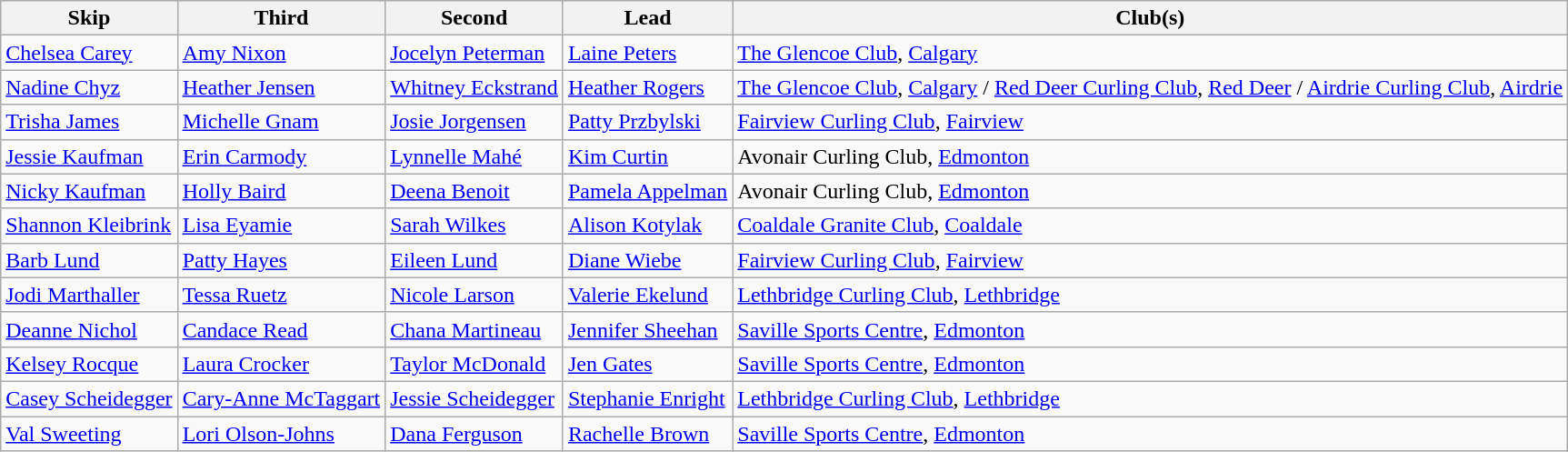<table class="wikitable" border="1">
<tr>
<th>Skip</th>
<th>Third</th>
<th>Second</th>
<th>Lead</th>
<th>Club(s)</th>
</tr>
<tr>
<td><a href='#'>Chelsea Carey</a></td>
<td><a href='#'>Amy Nixon</a></td>
<td><a href='#'>Jocelyn Peterman</a></td>
<td><a href='#'>Laine Peters</a></td>
<td><a href='#'>The Glencoe Club</a>, <a href='#'>Calgary</a></td>
</tr>
<tr>
<td><a href='#'>Nadine Chyz</a></td>
<td><a href='#'>Heather Jensen</a></td>
<td><a href='#'>Whitney Eckstrand</a></td>
<td><a href='#'>Heather Rogers</a></td>
<td><a href='#'>The Glencoe Club</a>, <a href='#'>Calgary</a> / <a href='#'>Red Deer Curling Club</a>, <a href='#'>Red Deer</a> / <a href='#'>Airdrie Curling Club</a>, <a href='#'>Airdrie</a></td>
</tr>
<tr>
<td><a href='#'>Trisha James</a></td>
<td><a href='#'>Michelle Gnam</a></td>
<td><a href='#'>Josie Jorgensen</a></td>
<td><a href='#'>Patty Przbylski</a></td>
<td><a href='#'>Fairview Curling Club</a>, <a href='#'>Fairview</a></td>
</tr>
<tr>
<td><a href='#'>Jessie Kaufman</a></td>
<td><a href='#'>Erin Carmody</a></td>
<td><a href='#'>Lynnelle Mahé</a></td>
<td><a href='#'>Kim Curtin</a></td>
<td>Avonair Curling Club, <a href='#'>Edmonton</a></td>
</tr>
<tr>
<td><a href='#'>Nicky Kaufman</a></td>
<td><a href='#'>Holly Baird</a></td>
<td><a href='#'>Deena Benoit</a></td>
<td><a href='#'>Pamela Appelman</a></td>
<td>Avonair Curling Club, <a href='#'>Edmonton</a></td>
</tr>
<tr>
<td><a href='#'>Shannon Kleibrink</a></td>
<td><a href='#'>Lisa Eyamie</a></td>
<td><a href='#'>Sarah Wilkes</a></td>
<td><a href='#'>Alison Kotylak</a></td>
<td><a href='#'>Coaldale Granite Club</a>, <a href='#'>Coaldale</a></td>
</tr>
<tr>
<td><a href='#'>Barb Lund</a></td>
<td><a href='#'>Patty Hayes</a></td>
<td><a href='#'>Eileen Lund</a></td>
<td><a href='#'>Diane Wiebe</a></td>
<td><a href='#'>Fairview Curling Club</a>, <a href='#'>Fairview</a></td>
</tr>
<tr>
<td><a href='#'>Jodi Marthaller</a></td>
<td><a href='#'>Tessa Ruetz</a></td>
<td><a href='#'>Nicole Larson</a></td>
<td><a href='#'>Valerie Ekelund</a></td>
<td><a href='#'>Lethbridge Curling Club</a>, <a href='#'>Lethbridge</a></td>
</tr>
<tr>
<td><a href='#'>Deanne Nichol</a></td>
<td><a href='#'>Candace Read</a></td>
<td><a href='#'>Chana Martineau</a></td>
<td><a href='#'>Jennifer Sheehan</a></td>
<td><a href='#'>Saville Sports Centre</a>, <a href='#'>Edmonton</a></td>
</tr>
<tr>
<td><a href='#'>Kelsey Rocque</a></td>
<td><a href='#'>Laura Crocker</a></td>
<td><a href='#'>Taylor McDonald</a></td>
<td><a href='#'>Jen Gates</a></td>
<td><a href='#'>Saville Sports Centre</a>, <a href='#'>Edmonton</a></td>
</tr>
<tr>
<td><a href='#'>Casey Scheidegger</a></td>
<td><a href='#'>Cary-Anne McTaggart</a></td>
<td><a href='#'>Jessie Scheidegger</a></td>
<td><a href='#'>Stephanie Enright</a></td>
<td><a href='#'>Lethbridge Curling Club</a>, <a href='#'>Lethbridge</a></td>
</tr>
<tr>
<td><a href='#'>Val Sweeting</a></td>
<td><a href='#'>Lori Olson-Johns</a></td>
<td><a href='#'>Dana Ferguson</a></td>
<td><a href='#'>Rachelle Brown</a></td>
<td><a href='#'>Saville Sports Centre</a>, <a href='#'>Edmonton</a></td>
</tr>
</table>
